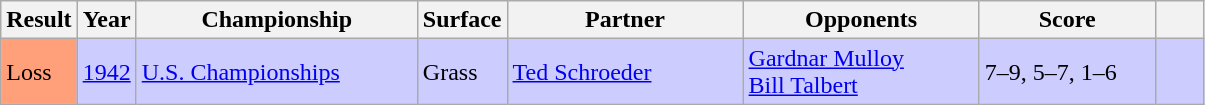<table class="sortable wikitable">
<tr>
<th style="width:40px">Result</th>
<th style="width:30px">Year</th>
<th style="width:180px">Championship</th>
<th style="width:50px">Surface</th>
<th style="width:150px">Partner</th>
<th style="width:150px">Opponents</th>
<th style="width:110px" class="unsortable">Score</th>
<th width=25 class="unsortable"></th>
</tr>
<tr style="background:#ccf;">
<td style="background:#ffa07a;">Loss</td>
<td><a href='#'>1942</a></td>
<td><a href='#'>U.S. Championships</a></td>
<td>Grass</td>
<td> <a href='#'>Ted Schroeder</a></td>
<td> <a href='#'>Gardnar Mulloy</a> <br>  <a href='#'>Bill Talbert</a></td>
<td>7–9, 5–7, 1–6</td>
<td></td>
</tr>
</table>
